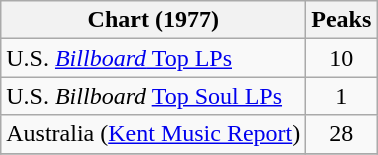<table class="wikitable">
<tr>
<th>Chart (1977)</th>
<th>Peaks<br></th>
</tr>
<tr>
<td>U.S. <a href='#'><em>Billboard</em> Top LPs</a></td>
<td align="center">10</td>
</tr>
<tr>
<td>U.S. <em>Billboard</em> <a href='#'>Top Soul LPs</a></td>
<td align="center">1</td>
</tr>
<tr>
<td>Australia (<a href='#'>Kent Music Report</a>)</td>
<td align="center">28</td>
</tr>
<tr>
</tr>
</table>
